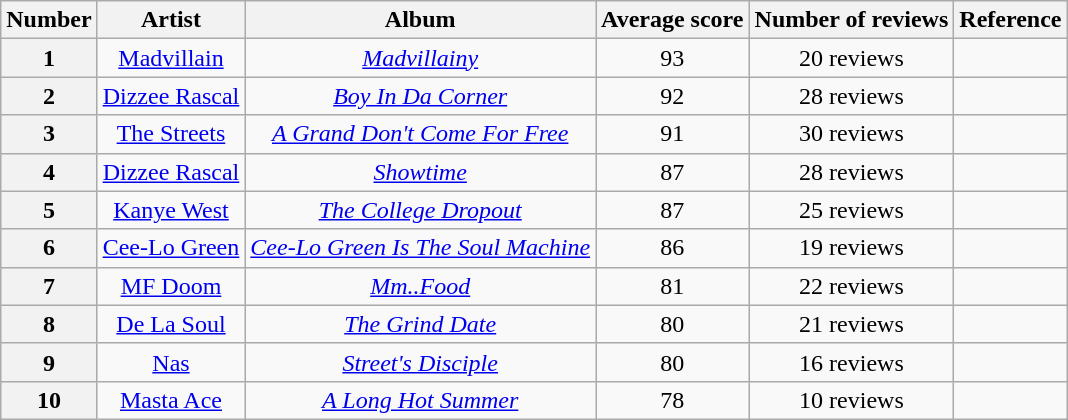<table class="wikitable" style="text-align:center;">
<tr>
<th scope="col">Number</th>
<th scope="col">Artist</th>
<th scope="col">Album</th>
<th scope="col">Average score</th>
<th scope="col">Number of reviews</th>
<th scope="col">Reference</th>
</tr>
<tr>
<th scope="row">1</th>
<td><a href='#'>Madvillain</a></td>
<td><em><a href='#'>Madvillainy</a></em></td>
<td>93</td>
<td>20 reviews</td>
<td></td>
</tr>
<tr>
<th scope="row">2</th>
<td><a href='#'>Dizzee Rascal</a></td>
<td><em><a href='#'>Boy In Da Corner</a></em></td>
<td>92</td>
<td>28 reviews</td>
<td></td>
</tr>
<tr>
<th scope="row">3</th>
<td><a href='#'>The Streets</a></td>
<td><em><a href='#'>A Grand Don't Come For Free</a></em></td>
<td>91</td>
<td>30 reviews</td>
<td></td>
</tr>
<tr>
<th scope="row">4</th>
<td><a href='#'>Dizzee Rascal</a></td>
<td><em><a href='#'>Showtime</a></em></td>
<td>87</td>
<td>28 reviews</td>
<td></td>
</tr>
<tr>
<th scope="row">5</th>
<td><a href='#'>Kanye West</a></td>
<td><em><a href='#'>The College Dropout</a></em></td>
<td>87</td>
<td>25 reviews</td>
<td></td>
</tr>
<tr>
<th scope="row">6</th>
<td><a href='#'>Cee-Lo Green</a></td>
<td><em><a href='#'>Cee-Lo Green Is The Soul Machine</a></em></td>
<td>86</td>
<td>19 reviews</td>
<td></td>
</tr>
<tr>
<th scope="row">7</th>
<td><a href='#'>MF Doom</a></td>
<td><em><a href='#'>Mm..Food</a></em></td>
<td>81</td>
<td>22 reviews</td>
<td></td>
</tr>
<tr>
<th scope="row">8</th>
<td><a href='#'>De La Soul</a></td>
<td><em><a href='#'>The Grind Date</a></em></td>
<td>80</td>
<td>21 reviews</td>
<td></td>
</tr>
<tr>
<th scope="row">9</th>
<td><a href='#'>Nas</a></td>
<td><em><a href='#'>Street's Disciple</a></em></td>
<td>80</td>
<td>16 reviews</td>
<td></td>
</tr>
<tr>
<th scope="row">10</th>
<td><a href='#'>Masta Ace</a></td>
<td><em><a href='#'>A Long Hot Summer</a></em></td>
<td>78</td>
<td>10 reviews</td>
<td></td>
</tr>
</table>
